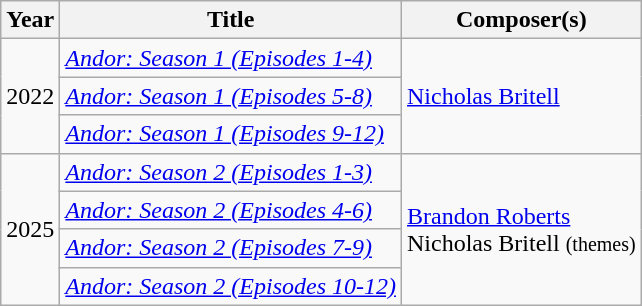<table class="wikitable">
<tr>
<th>Year</th>
<th>Title</th>
<th>Composer(s)</th>
</tr>
<tr>
<td rowspan="3">2022</td>
<td><a href='#'><em>Andor: Season 1 (Episodes 1-4)</em></a></td>
<td rowspan="3"><a href='#'>Nicholas Britell</a></td>
</tr>
<tr>
<td><a href='#'><em>Andor: Season 1 (Episodes 5-8)</em></a></td>
</tr>
<tr>
<td><a href='#'><em>Andor: Season 1 (Episodes 9-12)</em></a></td>
</tr>
<tr>
<td rowspan="4">2025</td>
<td><em><a href='#'>Andor: Season 2 (Episodes 1-3)</a></em></td>
<td rowspan="4"><a href='#'>Brandon Roberts</a><br>Nicholas Britell <small>(themes)</small></td>
</tr>
<tr>
<td><em><a href='#'>Andor: Season 2 (Episodes 4-6)</a></em></td>
</tr>
<tr>
<td><a href='#'><em>Andor: Season 2 (Episodes 7-9)</em></a></td>
</tr>
<tr>
<td><a href='#'><em>Andor: Season 2 (Episodes 10-12)</em></a></td>
</tr>
</table>
